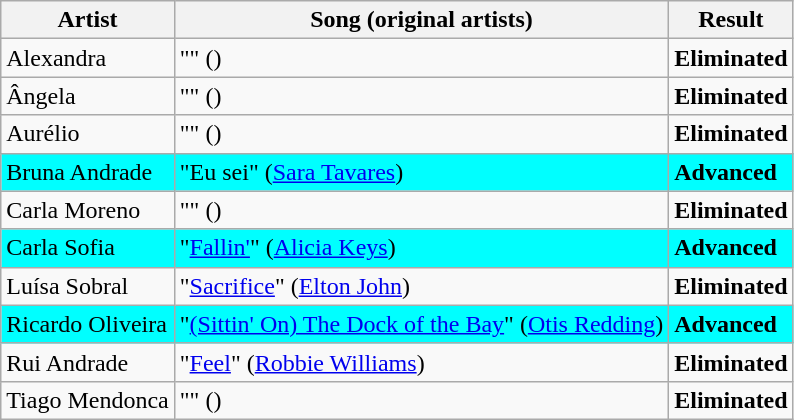<table class=wikitable>
<tr>
<th>Artist</th>
<th>Song (original artists)</th>
<th>Result</th>
</tr>
<tr>
<td>Alexandra</td>
<td>"" ()</td>
<td><strong>Eliminated</strong></td>
</tr>
<tr>
<td>Ângela</td>
<td>"" ()</td>
<td><strong>Eliminated</strong></td>
</tr>
<tr>
<td>Aurélio</td>
<td>"" ()</td>
<td><strong>Eliminated</strong></td>
</tr>
<tr style="background:cyan;">
<td>Bruna Andrade</td>
<td>"Eu sei" (<a href='#'>Sara Tavares</a>)</td>
<td><strong>Advanced</strong></td>
</tr>
<tr>
<td>Carla Moreno</td>
<td>"" ()</td>
<td><strong>Eliminated</strong></td>
</tr>
<tr style="background:cyan;">
<td>Carla Sofia</td>
<td>"<a href='#'>Fallin'</a>" (<a href='#'>Alicia Keys</a>)</td>
<td><strong>Advanced</strong></td>
</tr>
<tr>
<td>Luísa Sobral</td>
<td>"<a href='#'>Sacrifice</a>" (<a href='#'>Elton John</a>)</td>
<td><strong>Eliminated</strong></td>
</tr>
<tr style="background:cyan;">
<td>Ricardo Oliveira</td>
<td>"<a href='#'>(Sittin' On) The Dock of the Bay</a>" (<a href='#'>Otis Redding</a>)</td>
<td><strong>Advanced</strong></td>
</tr>
<tr>
<td>Rui Andrade</td>
<td>"<a href='#'>Feel</a>" (<a href='#'>Robbie Williams</a>)</td>
<td><strong>Eliminated</strong></td>
</tr>
<tr>
<td>Tiago Mendonca</td>
<td>"" ()</td>
<td><strong>Eliminated</strong></td>
</tr>
</table>
